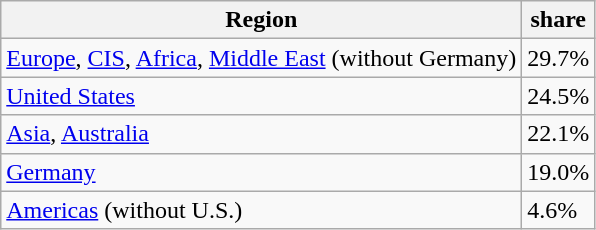<table class="wikitable floatright">
<tr>
<th>Region</th>
<th>share</th>
</tr>
<tr>
<td><a href='#'>Europe</a>, <a href='#'>CIS</a>, <a href='#'>Africa</a>, <a href='#'>Middle East</a> (without Germany)</td>
<td>29.7%</td>
</tr>
<tr>
<td><a href='#'>United States</a></td>
<td>24.5%</td>
</tr>
<tr>
<td><a href='#'>Asia</a>, <a href='#'>Australia</a></td>
<td>22.1%</td>
</tr>
<tr>
<td><a href='#'>Germany</a></td>
<td>19.0%</td>
</tr>
<tr>
<td><a href='#'>Americas</a> (without U.S.)</td>
<td>4.6%</td>
</tr>
</table>
